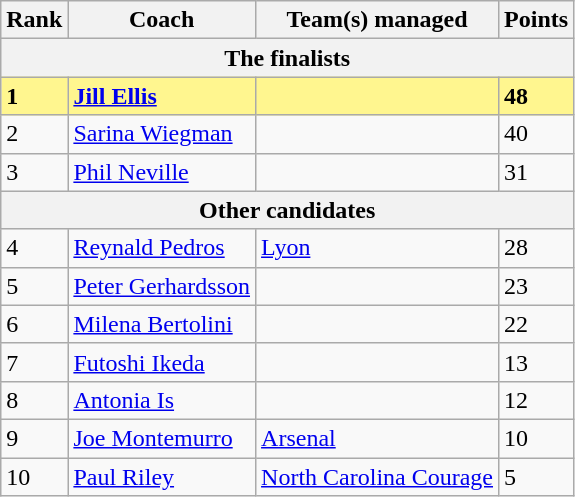<table class="wikitable">
<tr>
<th>Rank</th>
<th>Coach</th>
<th>Team(s) managed</th>
<th>Points</th>
</tr>
<tr>
<th colspan="5">The finalists</th>
</tr>
<tr style="background-color: #FFF68F; font-weight: bold;">
<td>1</td>
<td> <a href='#'>Jill Ellis</a></td>
<td></td>
<td>48</td>
</tr>
<tr>
<td>2</td>
<td> <a href='#'>Sarina Wiegman</a></td>
<td></td>
<td>40</td>
</tr>
<tr>
<td>3</td>
<td> <a href='#'>Phil Neville</a></td>
<td></td>
<td>31</td>
</tr>
<tr>
<th colspan="5">Other candidates</th>
</tr>
<tr>
<td>4</td>
<td> <a href='#'>Reynald Pedros</a></td>
<td> <a href='#'>Lyon</a></td>
<td>28</td>
</tr>
<tr>
<td>5</td>
<td> <a href='#'>Peter Gerhardsson</a></td>
<td></td>
<td>23</td>
</tr>
<tr>
<td>6</td>
<td> <a href='#'>Milena Bertolini</a></td>
<td></td>
<td>22</td>
</tr>
<tr>
<td>7</td>
<td> <a href='#'>Futoshi Ikeda</a></td>
<td></td>
<td>13</td>
</tr>
<tr>
<td>8</td>
<td> <a href='#'>Antonia Is</a></td>
<td></td>
<td>12</td>
</tr>
<tr>
<td>9</td>
<td> <a href='#'>Joe Montemurro</a></td>
<td> <a href='#'>Arsenal</a></td>
<td>10</td>
</tr>
<tr>
<td>10</td>
<td> <a href='#'>Paul Riley</a></td>
<td> <a href='#'>North Carolina Courage</a></td>
<td>5</td>
</tr>
</table>
